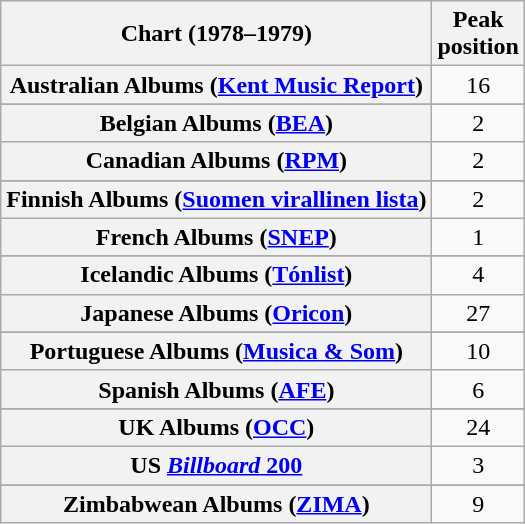<table class="wikitable sortable plainrowheaders" style="text-align:center;">
<tr>
<th scope="col">Chart (1978–1979)</th>
<th scope="col">Peak<br> position</th>
</tr>
<tr>
<th scope="row">Australian Albums (<a href='#'>Kent Music Report</a>)</th>
<td>16</td>
</tr>
<tr>
</tr>
<tr>
<th scope="row">Belgian Albums (<a href='#'>BEA</a>)</th>
<td>2</td>
</tr>
<tr>
<th scope="row">Canadian Albums (<a href='#'>RPM</a>)</th>
<td>2</td>
</tr>
<tr>
</tr>
<tr>
<th scope="row">Finnish Albums (<a href='#'>Suomen virallinen lista</a>)</th>
<td>2</td>
</tr>
<tr>
<th scope="row">French Albums (<a href='#'>SNEP</a>)</th>
<td>1</td>
</tr>
<tr>
</tr>
<tr>
<th scope="row">Icelandic Albums (<a href='#'>Tónlist</a>)</th>
<td align="center">4</td>
</tr>
<tr>
<th scope="row">Japanese Albums (<a href='#'>Oricon</a>)</th>
<td>27</td>
</tr>
<tr>
</tr>
<tr>
</tr>
<tr>
<th scope="row">Portuguese Albums (<a href='#'>Musica & Som</a>)</th>
<td>10</td>
</tr>
<tr>
<th scope="row">Spanish Albums (<a href='#'>AFE</a>)</th>
<td>6</td>
</tr>
<tr>
</tr>
<tr>
</tr>
<tr>
<th scope="row">UK Albums (<a href='#'>OCC</a>)</th>
<td>24</td>
</tr>
<tr>
<th scope="row">US <a href='#'><em>Billboard</em> 200</a></th>
<td>3</td>
</tr>
<tr>
</tr>
<tr>
<th scope="row">Zimbabwean Albums (<a href='#'>ZIMA</a>)</th>
<td>9</td>
</tr>
</table>
